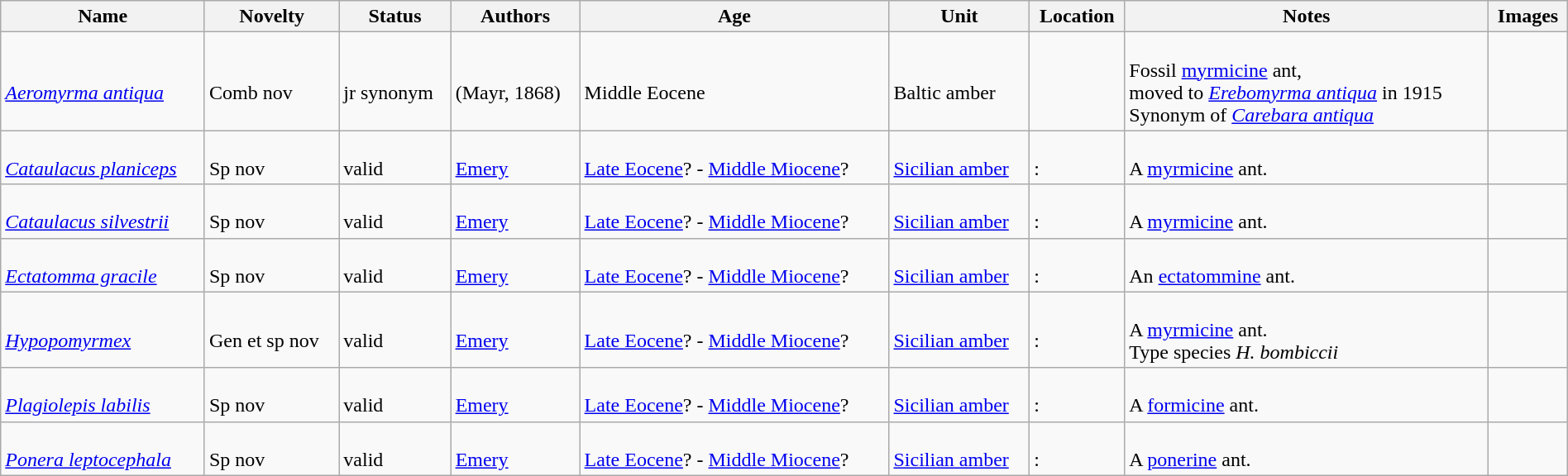<table class="wikitable sortable" align="center" width="100%">
<tr>
<th>Name</th>
<th>Novelty</th>
<th>Status</th>
<th>Authors</th>
<th>Age</th>
<th>Unit</th>
<th>Location</th>
<th>Notes</th>
<th>Images</th>
</tr>
<tr>
<td><br><em><a href='#'>Aeromyrma antiqua</a></em></td>
<td><br>Comb nov</td>
<td><br>jr synonym</td>
<td><br>(Mayr, 1868)</td>
<td><br>Middle Eocene</td>
<td><br>Baltic amber</td>
<td><br></td>
<td><br>Fossil <a href='#'>myrmicine</a> ant,<br> moved to <em><a href='#'>Erebomyrma antiqua</a></em> in 1915<br> Synonym of <em><a href='#'>Carebara antiqua</a></em></td>
<td><br></td>
</tr>
<tr>
<td><br><em><a href='#'>Cataulacus planiceps</a></em></td>
<td><br>Sp nov</td>
<td><br>valid</td>
<td><br><a href='#'>Emery</a></td>
<td><br><a href='#'>Late Eocene</a>? - <a href='#'>Middle Miocene</a>?</td>
<td><br><a href='#'>Sicilian amber</a></td>
<td><br>: <br> </td>
<td><br>A <a href='#'>myrmicine</a> ant.</td>
<td><br></td>
</tr>
<tr>
<td><br><em><a href='#'>Cataulacus silvestrii</a></em></td>
<td><br>Sp nov</td>
<td><br>valid</td>
<td><br><a href='#'>Emery</a></td>
<td><br><a href='#'>Late Eocene</a>? - <a href='#'>Middle Miocene</a>?</td>
<td><br><a href='#'>Sicilian amber</a></td>
<td><br>: <br> </td>
<td><br>A <a href='#'>myrmicine</a> ant.</td>
<td><br></td>
</tr>
<tr>
<td><br><em><a href='#'>Ectatomma gracile</a></em></td>
<td><br>Sp nov</td>
<td><br>valid</td>
<td><br><a href='#'>Emery</a></td>
<td><br><a href='#'>Late Eocene</a>? - <a href='#'>Middle Miocene</a>?</td>
<td><br><a href='#'>Sicilian amber</a></td>
<td><br>: <br> </td>
<td><br>An <a href='#'>ectatommine</a> ant.</td>
<td><br></td>
</tr>
<tr>
<td><br><em><a href='#'>Hypopomyrmex</a></em></td>
<td><br>Gen et sp nov</td>
<td><br>valid</td>
<td><br><a href='#'>Emery</a></td>
<td><br><a href='#'>Late Eocene</a>? - <a href='#'>Middle Miocene</a>?</td>
<td><br><a href='#'>Sicilian amber</a></td>
<td><br>: <br> </td>
<td><br>A <a href='#'>myrmicine</a> ant.<br> Type species <em>H. bombiccii</em></td>
<td><br></td>
</tr>
<tr>
<td><br><em><a href='#'>Plagiolepis labilis</a></em></td>
<td><br>Sp nov</td>
<td><br>valid</td>
<td><br><a href='#'>Emery</a></td>
<td><br><a href='#'>Late Eocene</a>? - <a href='#'>Middle Miocene</a>?</td>
<td><br><a href='#'>Sicilian amber</a></td>
<td><br>: <br> </td>
<td><br>A <a href='#'>formicine</a> ant.<br></td>
<td><br></td>
</tr>
<tr>
<td><br><em><a href='#'>Ponera leptocephala</a></em></td>
<td><br>Sp nov</td>
<td><br>valid</td>
<td><br><a href='#'>Emery</a></td>
<td><br><a href='#'>Late Eocene</a>? - <a href='#'>Middle Miocene</a>?</td>
<td><br><a href='#'>Sicilian amber</a></td>
<td><br>: <br> </td>
<td><br>A <a href='#'>ponerine</a> ant.<br></td>
<td><br></td>
</tr>
</table>
